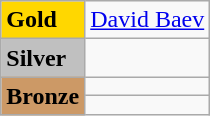<table class="wikitable">
<tr>
<td bgcolor="gold"><strong>Gold</strong></td>
<td> <a href='#'>David Baev</a> </td>
</tr>
<tr>
<td bgcolor="silver"><strong>Silver</strong></td>
<td></td>
</tr>
<tr>
<td rowspan="2" bgcolor="#cc9966"><strong>Bronze</strong></td>
<td></td>
</tr>
<tr>
<td></td>
</tr>
</table>
